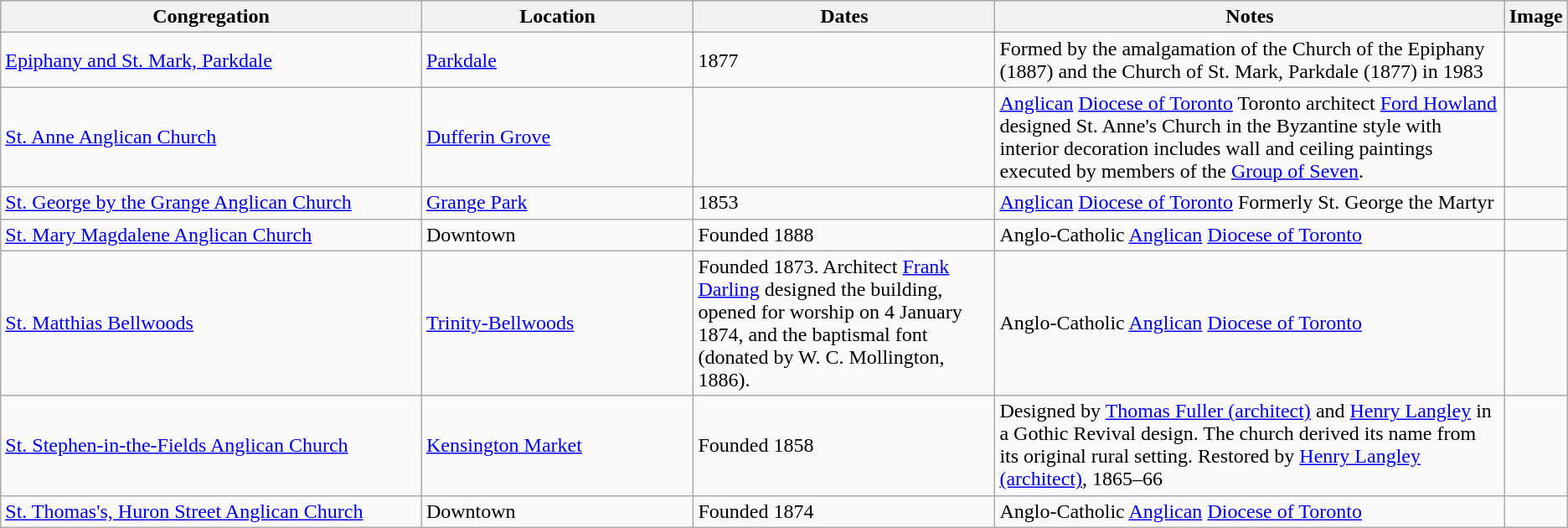<table class="wikitable">
<tr style="background:lightblue;">
<th width=28%>Congregation</th>
<th width=18%>Location</th>
<th width=20%>Dates</th>
<th width=35%>Notes</th>
<th width=7%>Image</th>
</tr>
<tr>
<td><a href='#'>Epiphany and St. Mark, Parkdale</a></td>
<td><a href='#'>Parkdale</a></td>
<td>1877</td>
<td>Formed by the amalgamation of the Church of the Epiphany (1887) and the Church of St. Mark, Parkdale (1877) in 1983</td>
<td></td>
</tr>
<tr>
<td><a href='#'>St. Anne Anglican Church</a></td>
<td><a href='#'>Dufferin Grove</a></td>
<td></td>
<td><a href='#'>Anglican</a> <a href='#'>Diocese of Toronto</a> Toronto architect <a href='#'>Ford Howland</a> designed St. Anne's Church in the Byzantine style with interior decoration includes wall and ceiling paintings executed by members of the <a href='#'>Group of Seven</a>.</td>
<td></td>
</tr>
<tr>
<td><a href='#'>St. George by the Grange Anglican Church</a></td>
<td><a href='#'>Grange Park</a></td>
<td>1853</td>
<td><a href='#'>Anglican</a> <a href='#'>Diocese of Toronto</a> Formerly St. George the Martyr</td>
<td></td>
</tr>
<tr>
<td><a href='#'>St. Mary Magdalene Anglican Church</a></td>
<td>Downtown</td>
<td>Founded 1888</td>
<td>Anglo-Catholic <a href='#'>Anglican</a> <a href='#'>Diocese of Toronto</a></td>
<td></td>
</tr>
<tr>
<td><a href='#'>St. Matthias Bellwoods</a></td>
<td><a href='#'>Trinity-Bellwoods</a></td>
<td>Founded 1873.  Architect <a href='#'>Frank Darling</a> designed the building, opened for worship on 4 January 1874, and the baptismal font (donated by W. C. Mollington, 1886).</td>
<td>Anglo-Catholic <a href='#'>Anglican</a> <a href='#'>Diocese of Toronto</a></td>
<td></td>
</tr>
<tr>
<td><a href='#'>St. Stephen-in-the-Fields Anglican Church</a></td>
<td><a href='#'>Kensington Market</a></td>
<td>Founded 1858</td>
<td>Designed by <a href='#'>Thomas Fuller (architect)</a> and <a href='#'>Henry Langley</a> in a Gothic Revival design. The church derived its name from its original rural setting. Restored by <a href='#'>Henry Langley (architect)</a>, 1865–66</td>
<td></td>
</tr>
<tr>
<td><a href='#'>St. Thomas's, Huron Street Anglican Church</a></td>
<td>Downtown</td>
<td>Founded 1874</td>
<td>Anglo-Catholic <a href='#'>Anglican</a> <a href='#'>Diocese of Toronto</a></td>
<td></td>
</tr>
</table>
